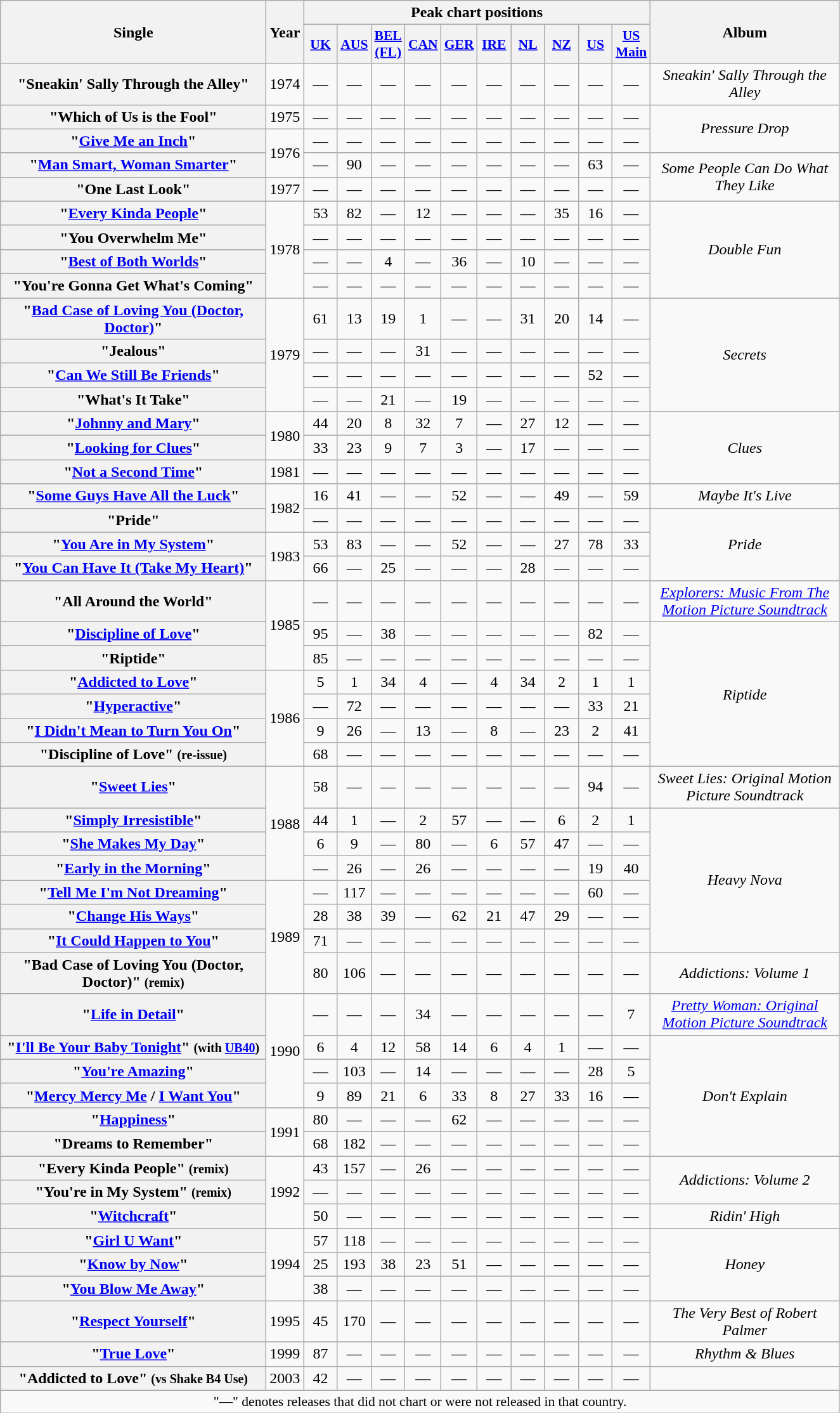<table class="wikitable plainrowheaders" style="text-align:center;">
<tr>
<th rowspan="2" scope="col" style="width:17em;">Single</th>
<th rowspan="2" scope="col" style="width:2em;">Year</th>
<th colspan="10">Peak chart positions</th>
<th rowspan="2" style="width:12em;">Album</th>
</tr>
<tr>
<th scope="col" style="width:2em;font-size:90%;"><a href='#'>UK</a><br></th>
<th scope="col" style="width:2em;font-size:90%;"><a href='#'>AUS</a><br></th>
<th scope="col" style="width:2em;font-size:90%;"><a href='#'>BEL (FL)</a><br></th>
<th scope="col" style="width:2em;font-size:90%;"><a href='#'>CAN</a><br></th>
<th scope="col" style="width:2em;font-size:90%;"><a href='#'>GER</a><br></th>
<th scope="col" style="width:2em;font-size:90%;"><a href='#'>IRE</a><br></th>
<th scope="col" style="width:2em;font-size:90%;"><a href='#'>NL</a><br></th>
<th scope="col" style="width:2em;font-size:90%;"><a href='#'>NZ</a><br></th>
<th scope="col" style="width:2em;font-size:90%;"><a href='#'>US</a><br></th>
<th scope="col" style="width:2em;font-size:90%;"><a href='#'>US Main</a><br></th>
</tr>
<tr>
<th scope="row">"Sneakin' Sally Through the Alley"</th>
<td>1974</td>
<td>—</td>
<td>—</td>
<td>—</td>
<td>—</td>
<td>—</td>
<td>—</td>
<td>—</td>
<td>—</td>
<td>—</td>
<td>—</td>
<td><em>Sneakin' Sally Through the Alley</em></td>
</tr>
<tr>
<th scope="row">"Which of Us is the Fool"</th>
<td>1975</td>
<td>—</td>
<td>—</td>
<td>—</td>
<td>—</td>
<td>—</td>
<td>—</td>
<td>—</td>
<td>—</td>
<td>—<br></td>
<td>—</td>
<td rowspan="2"><em>Pressure Drop</em></td>
</tr>
<tr>
<th scope="row">"<a href='#'>Give Me an Inch</a>"</th>
<td rowspan="2">1976</td>
<td>—</td>
<td>—</td>
<td>—</td>
<td>—</td>
<td>—</td>
<td>—</td>
<td>—</td>
<td>—</td>
<td>—<br></td>
<td>—</td>
</tr>
<tr>
<th scope="row">"<a href='#'>Man Smart, Woman Smarter</a>"</th>
<td>—</td>
<td>90</td>
<td>—</td>
<td>—</td>
<td>—</td>
<td>—</td>
<td>—</td>
<td>—</td>
<td>63</td>
<td>—</td>
<td rowspan="2"><em>Some People Can Do What They Like</em></td>
</tr>
<tr>
<th scope="row">"One Last Look"</th>
<td>1977</td>
<td>—</td>
<td>—</td>
<td>—</td>
<td>—</td>
<td>—</td>
<td>—</td>
<td>—</td>
<td>—</td>
<td>—</td>
<td>—</td>
</tr>
<tr>
<th scope="row">"<a href='#'>Every Kinda People</a>"</th>
<td rowspan="4">1978</td>
<td>53</td>
<td>82</td>
<td>—</td>
<td>12</td>
<td>—</td>
<td>—</td>
<td>—</td>
<td>35</td>
<td>16</td>
<td>—</td>
<td rowspan="4"><em>Double Fun</em></td>
</tr>
<tr>
<th scope="row">"You Overwhelm Me"</th>
<td>—</td>
<td>—</td>
<td>—</td>
<td>—</td>
<td>—</td>
<td>—</td>
<td>—</td>
<td>—</td>
<td>—</td>
<td>—</td>
</tr>
<tr>
<th scope="row">"<a href='#'>Best of Both Worlds</a>"</th>
<td>—</td>
<td>—</td>
<td>4</td>
<td>—</td>
<td>36</td>
<td>—</td>
<td>10</td>
<td>—</td>
<td>—</td>
<td>—</td>
</tr>
<tr>
<th scope="row">"You're Gonna Get What's Coming"</th>
<td>—</td>
<td>—</td>
<td>—</td>
<td>—</td>
<td>—</td>
<td>—</td>
<td>—</td>
<td>—</td>
<td>—</td>
<td>—</td>
</tr>
<tr>
<th scope="row">"<a href='#'>Bad Case of Loving You (Doctor, Doctor)</a>"</th>
<td rowspan="4">1979</td>
<td>61</td>
<td>13</td>
<td>19</td>
<td>1</td>
<td>—</td>
<td>—</td>
<td>31</td>
<td>20</td>
<td>14</td>
<td>—</td>
<td rowspan="4"><em>Secrets</em></td>
</tr>
<tr>
<th scope="row">"Jealous"</th>
<td>—</td>
<td>—</td>
<td>—</td>
<td>31</td>
<td>—</td>
<td>—</td>
<td>—</td>
<td>—</td>
<td>—<br></td>
<td>—</td>
</tr>
<tr>
<th scope="row">"<a href='#'>Can We Still Be Friends</a>"</th>
<td>—</td>
<td>—</td>
<td>—</td>
<td>—</td>
<td>—</td>
<td>—</td>
<td>—</td>
<td>—</td>
<td>52</td>
<td>—</td>
</tr>
<tr>
<th scope="row">"What's It Take"</th>
<td>—</td>
<td>—</td>
<td>21</td>
<td>—</td>
<td>19</td>
<td>—</td>
<td>—</td>
<td>—</td>
<td>—</td>
<td>—</td>
</tr>
<tr>
<th scope="row">"<a href='#'>Johnny and Mary</a>"</th>
<td rowspan="2">1980</td>
<td>44</td>
<td>20</td>
<td>8</td>
<td>32</td>
<td>7</td>
<td>—</td>
<td>27</td>
<td>12</td>
<td>—</td>
<td>—</td>
<td rowspan="3"><em>Clues</em></td>
</tr>
<tr>
<th scope="row">"<a href='#'>Looking for Clues</a>"</th>
<td>33</td>
<td>23</td>
<td>9</td>
<td>7</td>
<td>3</td>
<td>—</td>
<td>17</td>
<td>—</td>
<td>—<br></td>
<td>—</td>
</tr>
<tr>
<th scope="row">"<a href='#'>Not a Second Time</a>"</th>
<td>1981</td>
<td>—</td>
<td>—</td>
<td>—</td>
<td>—</td>
<td>—</td>
<td>—</td>
<td>—</td>
<td>—</td>
<td>—</td>
<td>—</td>
</tr>
<tr>
<th scope="row">"<a href='#'>Some Guys Have All the Luck</a>"</th>
<td rowspan="2">1982</td>
<td>16</td>
<td>41</td>
<td>—</td>
<td>—</td>
<td>52</td>
<td>—</td>
<td>—</td>
<td>49</td>
<td>—</td>
<td>59</td>
<td><em>Maybe It's Live</em></td>
</tr>
<tr>
<th scope="row">"Pride"</th>
<td>—</td>
<td>—</td>
<td>—</td>
<td>—</td>
<td>—</td>
<td>—</td>
<td>—</td>
<td>—</td>
<td>—</td>
<td>—</td>
<td rowspan="3"><em>Pride</em></td>
</tr>
<tr>
<th scope="row">"<a href='#'>You Are in My System</a>"</th>
<td rowspan="2">1983</td>
<td>53</td>
<td>83</td>
<td>—</td>
<td>—</td>
<td>52</td>
<td>—</td>
<td>—</td>
<td>27</td>
<td>78</td>
<td>33</td>
</tr>
<tr>
<th scope="row">"<a href='#'>You Can Have It (Take My Heart)</a>"</th>
<td>66</td>
<td>—</td>
<td>25</td>
<td>—</td>
<td>—</td>
<td>—</td>
<td>28</td>
<td>—</td>
<td>—</td>
<td>—</td>
</tr>
<tr>
<th scope="row">"All Around the World"</th>
<td rowspan="3">1985</td>
<td>—</td>
<td>—</td>
<td>—</td>
<td>—</td>
<td>—</td>
<td>—</td>
<td>—</td>
<td>—</td>
<td>—</td>
<td>—</td>
<td><em><a href='#'>Explorers: Music From The Motion Picture Soundtrack</a></em></td>
</tr>
<tr>
<th scope="row">"<a href='#'>Discipline of Love</a>"</th>
<td>95</td>
<td>—</td>
<td>38</td>
<td>—</td>
<td>—</td>
<td>—</td>
<td>—</td>
<td>—</td>
<td>82</td>
<td>—</td>
<td rowspan="6"><em>Riptide</em></td>
</tr>
<tr>
<th scope="row">"Riptide"</th>
<td>85</td>
<td>—</td>
<td>—</td>
<td>—</td>
<td>—</td>
<td>—</td>
<td>—</td>
<td>—</td>
<td>—</td>
<td>—</td>
</tr>
<tr>
<th scope="row">"<a href='#'>Addicted to Love</a>"</th>
<td rowspan="4">1986</td>
<td>5</td>
<td>1</td>
<td>34</td>
<td>4</td>
<td>—</td>
<td>4</td>
<td>34</td>
<td>2</td>
<td>1</td>
<td>1</td>
</tr>
<tr>
<th scope="row">"<a href='#'>Hyperactive</a>"</th>
<td>—</td>
<td>72</td>
<td>—</td>
<td>—</td>
<td>—</td>
<td>—</td>
<td>—</td>
<td>—</td>
<td>33</td>
<td>21</td>
</tr>
<tr>
<th scope="row">"<a href='#'>I Didn't Mean to Turn You On</a>"</th>
<td>9</td>
<td>26</td>
<td>—</td>
<td>13</td>
<td>—</td>
<td>8</td>
<td>—</td>
<td>23</td>
<td>2</td>
<td>41</td>
</tr>
<tr>
<th scope="row">"Discipline of Love" <small>(re-issue)</small></th>
<td>68</td>
<td>—</td>
<td>—</td>
<td>—</td>
<td>—</td>
<td>—</td>
<td>—</td>
<td>—</td>
<td>—</td>
<td>—</td>
</tr>
<tr>
<th scope="row">"<a href='#'>Sweet Lies</a>"</th>
<td rowspan="4">1988</td>
<td>58</td>
<td>—</td>
<td>—</td>
<td>—</td>
<td>—</td>
<td>—</td>
<td>—</td>
<td>—</td>
<td>94</td>
<td>—</td>
<td><em>Sweet Lies: Original Motion Picture Soundtrack</em></td>
</tr>
<tr>
<th scope="row">"<a href='#'>Simply Irresistible</a>"</th>
<td>44</td>
<td>1</td>
<td>—</td>
<td>2</td>
<td>57</td>
<td>—</td>
<td>—</td>
<td>6</td>
<td>2</td>
<td>1</td>
<td rowspan="6"><em>Heavy Nova</em></td>
</tr>
<tr>
<th scope="row">"<a href='#'>She Makes My Day</a>"</th>
<td>6</td>
<td>9</td>
<td>—</td>
<td>80</td>
<td>—</td>
<td>6</td>
<td>57</td>
<td>47</td>
<td>—</td>
<td>—</td>
</tr>
<tr>
<th scope="row">"<a href='#'>Early in the Morning</a>"</th>
<td>—</td>
<td>26</td>
<td>—</td>
<td>26</td>
<td>—</td>
<td>—</td>
<td>—</td>
<td>—</td>
<td>19</td>
<td>40</td>
</tr>
<tr>
<th scope="row">"<a href='#'>Tell Me I'm Not Dreaming</a>"</th>
<td rowspan="4">1989</td>
<td>—</td>
<td>117</td>
<td>—</td>
<td>—</td>
<td>—</td>
<td>—</td>
<td>—</td>
<td>—</td>
<td>60</td>
<td>—</td>
</tr>
<tr>
<th scope="row">"<a href='#'>Change His Ways</a>"</th>
<td>28</td>
<td>38</td>
<td>39</td>
<td>—</td>
<td>62</td>
<td>21</td>
<td>47</td>
<td>29</td>
<td>—</td>
<td>—</td>
</tr>
<tr>
<th scope="row">"<a href='#'>It Could Happen to You</a>"</th>
<td>71</td>
<td>—</td>
<td>—</td>
<td>—</td>
<td>—</td>
<td>—</td>
<td>—</td>
<td>—</td>
<td>—</td>
<td>—</td>
</tr>
<tr>
<th scope="row">"Bad Case of Loving You (Doctor, Doctor)" <small>(remix)</small></th>
<td>80</td>
<td>106</td>
<td>—</td>
<td>—</td>
<td>—</td>
<td>—</td>
<td>—</td>
<td>—</td>
<td>—</td>
<td>—</td>
<td><em>Addictions: Volume 1</em></td>
</tr>
<tr>
<th scope="row">"<a href='#'>Life in Detail</a>"</th>
<td rowspan="4">1990</td>
<td>—</td>
<td>—</td>
<td>—</td>
<td>34</td>
<td>—</td>
<td>—</td>
<td>—</td>
<td>—</td>
<td>—</td>
<td>7</td>
<td><em><a href='#'>Pretty Woman: Original Motion Picture Soundtrack</a></em></td>
</tr>
<tr>
<th scope="row">"<a href='#'>I'll Be Your Baby Tonight</a>" <small>(with <a href='#'>UB40</a>)</small></th>
<td>6</td>
<td>4</td>
<td>12</td>
<td>58</td>
<td>14</td>
<td>6</td>
<td>4</td>
<td>1</td>
<td>—</td>
<td>—</td>
<td rowspan="5"><em>Don't Explain</em></td>
</tr>
<tr>
<th scope="row">"<a href='#'>You're Amazing</a>"</th>
<td>—</td>
<td>103</td>
<td>—</td>
<td>14</td>
<td>—</td>
<td>—</td>
<td>—</td>
<td>—</td>
<td>28</td>
<td>5</td>
</tr>
<tr>
<th scope="row">"<a href='#'>Mercy Mercy Me</a> / <a href='#'>I Want You</a>" </th>
<td>9</td>
<td>89</td>
<td>21</td>
<td>6</td>
<td>33</td>
<td>8</td>
<td>27</td>
<td>33</td>
<td>16</td>
<td>—</td>
</tr>
<tr>
<th scope="row">"<a href='#'>Happiness</a>"</th>
<td rowspan="2">1991</td>
<td>80</td>
<td>—</td>
<td>—</td>
<td>—</td>
<td>62</td>
<td>—</td>
<td>—</td>
<td>—</td>
<td>—</td>
<td>—</td>
</tr>
<tr>
<th scope="row">"Dreams to Remember"</th>
<td>68</td>
<td>182</td>
<td>—</td>
<td>—</td>
<td>—</td>
<td>—</td>
<td>—</td>
<td>—</td>
<td>—</td>
<td>—</td>
</tr>
<tr>
<th scope="row">"Every Kinda People" <small>(remix)</small></th>
<td rowspan="3">1992</td>
<td>43</td>
<td>157</td>
<td>—</td>
<td>26</td>
<td>—</td>
<td>—</td>
<td>—</td>
<td>—</td>
<td>—</td>
<td>—</td>
<td rowspan="2"><em>Addictions: Volume 2</em></td>
</tr>
<tr>
<th scope="row">"You're in My System" <small>(remix)</small></th>
<td>—</td>
<td>—</td>
<td>—</td>
<td>—</td>
<td>—</td>
<td>—</td>
<td>—</td>
<td>—</td>
<td>—</td>
<td>—</td>
</tr>
<tr>
<th scope="row">"<a href='#'>Witchcraft</a>"</th>
<td>50</td>
<td>—</td>
<td>—</td>
<td>—</td>
<td>—</td>
<td>—</td>
<td>—</td>
<td>—</td>
<td>—</td>
<td>—</td>
<td><em>Ridin' High</em></td>
</tr>
<tr>
<th scope="row">"<a href='#'>Girl U Want</a>"</th>
<td rowspan="3">1994</td>
<td>57</td>
<td>118</td>
<td>—</td>
<td>—</td>
<td>—</td>
<td>—</td>
<td>—</td>
<td>—</td>
<td>—</td>
<td>—</td>
<td rowspan="3"><em>Honey</em></td>
</tr>
<tr>
<th scope="row">"<a href='#'>Know by Now</a>"</th>
<td>25</td>
<td>193</td>
<td>38</td>
<td>23</td>
<td>51</td>
<td>—</td>
<td>—</td>
<td>—</td>
<td>—</td>
<td>—</td>
</tr>
<tr>
<th scope="row">"<a href='#'>You Blow Me Away</a>"</th>
<td>38</td>
<td>—</td>
<td>—</td>
<td>—</td>
<td>—</td>
<td>—</td>
<td>—</td>
<td>—</td>
<td>—</td>
<td>—</td>
</tr>
<tr>
<th scope="row">"<a href='#'>Respect Yourself</a>"</th>
<td>1995</td>
<td>45</td>
<td>170</td>
<td>—</td>
<td>—</td>
<td>—</td>
<td>—</td>
<td>—</td>
<td>—</td>
<td>—</td>
<td>—</td>
<td><em>The Very Best of Robert Palmer</em></td>
</tr>
<tr>
<th scope="row">"<a href='#'>True Love</a>"</th>
<td>1999</td>
<td>87</td>
<td>—</td>
<td>—</td>
<td>—</td>
<td>—</td>
<td>—</td>
<td>—</td>
<td>—</td>
<td>—</td>
<td>—</td>
<td><em>Rhythm & Blues</em></td>
</tr>
<tr>
<th scope="row">"Addicted to Love" <small>(vs Shake B4 Use)</small></th>
<td>2003</td>
<td>42</td>
<td>—</td>
<td>—</td>
<td>—</td>
<td>—</td>
<td>—</td>
<td>—</td>
<td>—</td>
<td>—</td>
<td>—</td>
<td></td>
</tr>
<tr>
<td colspan="13" style="font-size:90%">"—" denotes releases that did not chart or were not released in that country.</td>
</tr>
</table>
